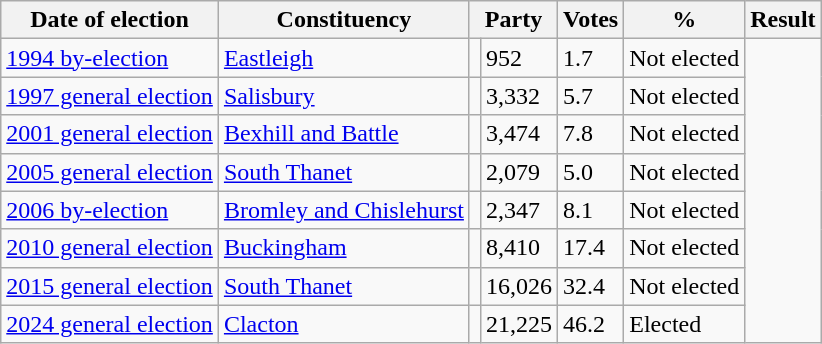<table class="wikitable">
<tr>
<th>Date of election</th>
<th>Constituency</th>
<th colspan="2">Party</th>
<th>Votes</th>
<th>%</th>
<th>Result</th>
</tr>
<tr>
<td><a href='#'>1994 by-election</a></td>
<td><a href='#'>Eastleigh</a></td>
<td></td>
<td>952</td>
<td>1.7</td>
<td>Not elected</td>
</tr>
<tr>
<td><a href='#'>1997 general election</a></td>
<td><a href='#'>Salisbury</a></td>
<td></td>
<td>3,332</td>
<td>5.7</td>
<td>Not elected</td>
</tr>
<tr>
<td><a href='#'>2001 general election</a></td>
<td><a href='#'>Bexhill and Battle</a></td>
<td></td>
<td>3,474</td>
<td>7.8</td>
<td>Not elected</td>
</tr>
<tr>
<td><a href='#'>2005 general election</a></td>
<td><a href='#'>South Thanet</a></td>
<td></td>
<td>2,079</td>
<td>5.0</td>
<td>Not elected</td>
</tr>
<tr>
<td><a href='#'>2006 by-election</a></td>
<td><a href='#'>Bromley and Chislehurst</a></td>
<td></td>
<td>2,347</td>
<td>8.1</td>
<td>Not elected</td>
</tr>
<tr>
<td><a href='#'>2010 general election</a></td>
<td><a href='#'>Buckingham</a></td>
<td></td>
<td>8,410</td>
<td>17.4</td>
<td>Not elected</td>
</tr>
<tr>
<td><a href='#'>2015 general election</a></td>
<td><a href='#'>South Thanet</a></td>
<td></td>
<td>16,026</td>
<td>32.4</td>
<td>Not elected</td>
</tr>
<tr>
<td><a href='#'>2024 general election</a></td>
<td><a href='#'>Clacton</a></td>
<td></td>
<td>21,225</td>
<td>46.2</td>
<td>Elected</td>
</tr>
</table>
